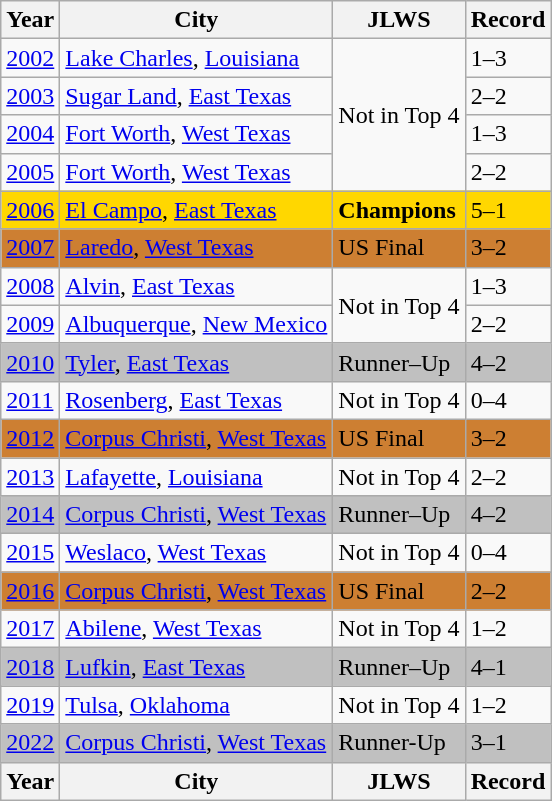<table class="wikitable">
<tr>
<th>Year</th>
<th>City</th>
<th>JLWS</th>
<th>Record</th>
</tr>
<tr>
<td><a href='#'>2002</a></td>
<td> <a href='#'>Lake Charles</a>, <a href='#'>Louisiana</a></td>
<td rowspan=4>Not in Top 4</td>
<td>1–3</td>
</tr>
<tr>
<td><a href='#'>2003</a></td>
<td> <a href='#'>Sugar Land</a>, <a href='#'>East Texas</a></td>
<td>2–2</td>
</tr>
<tr>
<td><a href='#'>2004</a></td>
<td> <a href='#'>Fort Worth</a>, <a href='#'>West Texas</a></td>
<td>1–3</td>
</tr>
<tr>
<td><a href='#'>2005</a></td>
<td> <a href='#'>Fort Worth</a>, <a href='#'>West Texas</a></td>
<td>2–2</td>
</tr>
<tr style="background:gold;">
<td><a href='#'>2006</a></td>
<td> <a href='#'>El Campo</a>, <a href='#'>East Texas</a></td>
<td><strong>Champions</strong></td>
<td>5–1</td>
</tr>
<tr style="background:#cd7f32;">
<td><a href='#'>2007</a></td>
<td> <a href='#'>Laredo</a>, <a href='#'>West Texas</a></td>
<td>US Final</td>
<td>3–2</td>
</tr>
<tr>
<td><a href='#'>2008</a></td>
<td> <a href='#'>Alvin</a>, <a href='#'>East Texas</a></td>
<td rowspan=2>Not in Top 4</td>
<td>1–3</td>
</tr>
<tr>
<td><a href='#'>2009</a></td>
<td> <a href='#'>Albuquerque</a>, <a href='#'>New Mexico</a></td>
<td>2–2</td>
</tr>
<tr style="background:silver;">
<td><a href='#'>2010</a></td>
<td> <a href='#'>Tyler</a>, <a href='#'>East Texas</a></td>
<td>Runner–Up</td>
<td>4–2</td>
</tr>
<tr>
<td><a href='#'>2011</a></td>
<td> <a href='#'>Rosenberg</a>, <a href='#'>East Texas</a></td>
<td>Not in Top 4</td>
<td>0–4</td>
</tr>
<tr style="background:#cd7f32;">
<td><a href='#'>2012</a></td>
<td> <a href='#'>Corpus Christi</a>, <a href='#'>West Texas</a></td>
<td>US Final</td>
<td>3–2</td>
</tr>
<tr>
<td><a href='#'>2013</a></td>
<td> <a href='#'>Lafayette</a>, <a href='#'>Louisiana</a></td>
<td>Not in Top 4</td>
<td>2–2</td>
</tr>
<tr style="background:silver;">
<td><a href='#'>2014</a></td>
<td> <a href='#'>Corpus Christi</a>, <a href='#'>West Texas</a></td>
<td>Runner–Up</td>
<td>4–2</td>
</tr>
<tr>
<td><a href='#'>2015</a></td>
<td> <a href='#'>Weslaco</a>, <a href='#'>West Texas</a></td>
<td>Not in Top 4</td>
<td>0–4</td>
</tr>
<tr style="background:#cd7f32;">
<td><a href='#'>2016</a></td>
<td> <a href='#'>Corpus Christi</a>, <a href='#'>West Texas</a></td>
<td>US Final</td>
<td>2–2</td>
</tr>
<tr>
<td><a href='#'>2017</a></td>
<td> <a href='#'>Abilene</a>, <a href='#'>West Texas</a></td>
<td>Not in Top 4</td>
<td>1–2</td>
</tr>
<tr style="background:silver;">
<td><a href='#'>2018</a></td>
<td> <a href='#'>Lufkin</a>, <a href='#'> East Texas</a></td>
<td>Runner–Up</td>
<td>4–1</td>
</tr>
<tr>
<td><a href='#'>2019</a></td>
<td> <a href='#'>Tulsa</a>, <a href='#'>Oklahoma</a></td>
<td>Not in Top 4</td>
<td>1–2</td>
</tr>
<tr style="background:silver;">
<td><a href='#'>2022</a></td>
<td> <a href='#'>Corpus Christi</a>, <a href='#'>West Texas</a></td>
<td>Runner-Up</td>
<td>3–1</td>
</tr>
<tr>
<th>Year</th>
<th>City</th>
<th>JLWS</th>
<th>Record</th>
</tr>
</table>
